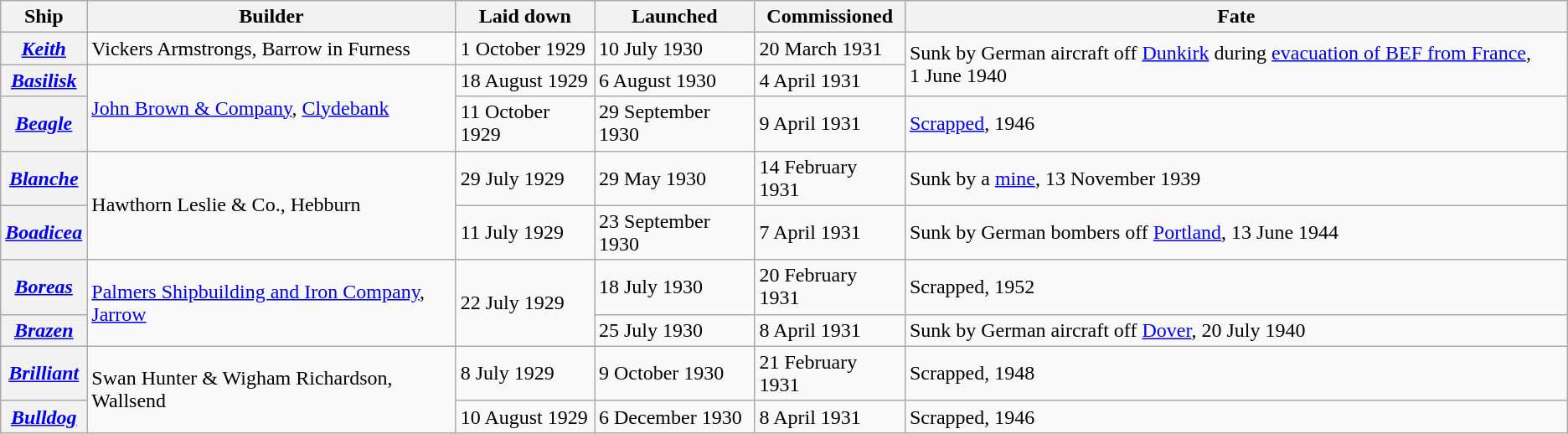<table class="wikitable plainrowheaders">
<tr>
<th scope="col">Ship</th>
<th scope="col">Builder</th>
<th scope="col">Laid down</th>
<th scope="col">Launched</th>
<th scope="col">Commissioned</th>
<th scope="col">Fate</th>
</tr>
<tr>
<th scope="row"><a href='#'><em>Keith</em></a></th>
<td>Vickers Armstrongs, Barrow in Furness</td>
<td>1 October 1929</td>
<td>10 July 1930</td>
<td>20 March 1931</td>
<td rowspan=2 data-sort-value="1 June 1940">Sunk by German aircraft off <a href='#'>Dunkirk</a> during <a href='#'>evacuation of BEF from France</a>, 1 June 1940</td>
</tr>
<tr>
<th scope="row"><a href='#'><em>Basilisk</em></a></th>
<td rowspan=2><a href='#'>John Brown & Company</a>, <a href='#'>Clydebank</a></td>
<td>18 August 1929</td>
<td>6 August 1930</td>
<td>4 April 1931</td>
</tr>
<tr>
<th scope="row"><a href='#'><em>Beagle</em></a></th>
<td>11 October 1929</td>
<td>29 September 1930</td>
<td>9 April 1931</td>
<td data-sort-value="1946"><a href='#'>Scrapped</a>, 1946</td>
</tr>
<tr>
<th scope="row"><a href='#'><em>Blanche</em></a></th>
<td rowspan=2>Hawthorn Leslie & Co., Hebburn</td>
<td>29 July 1929</td>
<td>29 May 1930</td>
<td>14 February 1931</td>
<td data-sort-value="13 November 1939">Sunk by a <a href='#'>mine</a>, 13 November 1939</td>
</tr>
<tr>
<th scope="row"><a href='#'><em>Boadicea</em></a></th>
<td>11 July 1929</td>
<td>23 September 1930</td>
<td>7 April 1931</td>
<td data-sort-value="13 June 1944">Sunk by German bombers off <a href='#'>Portland</a>, 13 June 1944</td>
</tr>
<tr>
<th scope="row"><a href='#'><em>Boreas</em></a></th>
<td rowspan=2><a href='#'>Palmers Shipbuilding and Iron Company</a>, <a href='#'>Jarrow</a></td>
<td rowspan=2>22 July 1929</td>
<td>18 July 1930</td>
<td>20 February 1931</td>
<td data-sort-value="1952">Scrapped, 1952</td>
</tr>
<tr>
<th scope="row"><a href='#'><em>Brazen</em></a></th>
<td>25 July 1930</td>
<td>8 April 1931</td>
<td data-sort-value="20 July 1940">Sunk by German aircraft off <a href='#'>Dover</a>, 20 July 1940</td>
</tr>
<tr>
<th scope="row"><a href='#'><em>Brilliant</em></a></th>
<td rowspan=2>Swan Hunter & Wigham Richardson, Wallsend</td>
<td>8 July 1929</td>
<td>9 October 1930</td>
<td>21 February 1931</td>
<td data-sort-value="1948">Scrapped, 1948</td>
</tr>
<tr>
<th scope="row"><a href='#'><em>Bulldog</em></a></th>
<td>10 August 1929</td>
<td>6 December 1930</td>
<td>8 April 1931</td>
<td data-sort-value="1946">Scrapped, 1946</td>
</tr>
</table>
